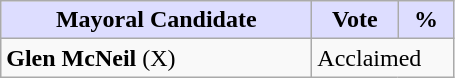<table class="wikitable">
<tr>
<th style="background:#ddf; width:200px;">Mayoral Candidate</th>
<th style="background:#ddf; width:50px;">Vote</th>
<th style="background:#ddf; width:30px;">%</th>
</tr>
<tr>
<td><strong>Glen McNeil</strong> (X)</td>
<td colspan="2">Acclaimed</td>
</tr>
</table>
